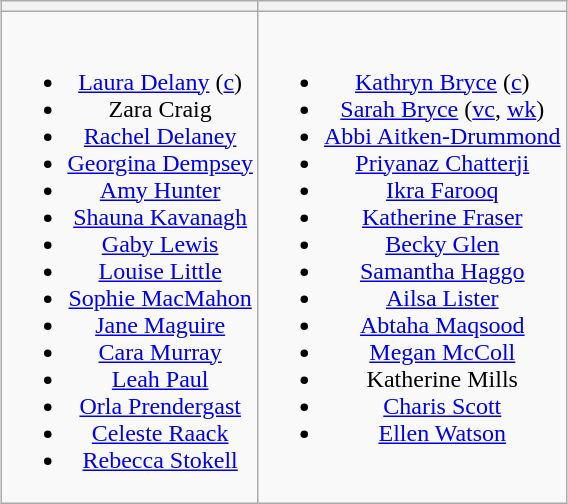<table class="wikitable" style="text-align:center; margin:auto">
<tr>
<th></th>
<th></th>
</tr>
<tr style="vertical-align:top">
<td><br><ul><li><a href='#'>Laura Delany</a> (<a href='#'>c</a>)</li><li>Zara Craig</li><li><a href='#'>Rachel Delaney</a></li><li><a href='#'>Georgina Dempsey</a></li><li><a href='#'>Amy Hunter</a></li><li><a href='#'>Shauna Kavanagh</a></li><li><a href='#'>Gaby Lewis</a></li><li><a href='#'>Louise Little</a></li><li><a href='#'>Sophie MacMahon</a></li><li><a href='#'>Jane Maguire</a></li><li><a href='#'>Cara Murray</a></li><li><a href='#'>Leah Paul</a></li><li><a href='#'>Orla Prendergast</a></li><li><a href='#'>Celeste Raack</a></li><li><a href='#'>Rebecca Stokell</a></li></ul></td>
<td><br><ul><li><a href='#'>Kathryn Bryce</a> (<a href='#'>c</a>)</li><li><a href='#'>Sarah Bryce</a> (<a href='#'>vc</a>, <a href='#'>wk</a>)</li><li><a href='#'>Abbi Aitken-Drummond</a></li><li><a href='#'>Priyanaz Chatterji</a></li><li><a href='#'>Ikra Farooq</a></li><li><a href='#'>Katherine Fraser</a></li><li><a href='#'>Becky Glen</a></li><li><a href='#'>Samantha Haggo</a></li><li><a href='#'>Ailsa Lister</a></li><li><a href='#'>Abtaha Maqsood</a></li><li><a href='#'>Megan McColl</a></li><li>Katherine Mills</li><li><a href='#'>Charis Scott</a></li><li><a href='#'>Ellen Watson</a></li></ul></td>
</tr>
</table>
